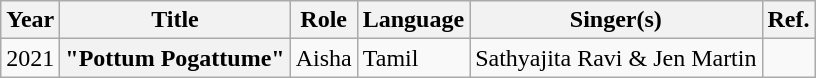<table class="wikitable sortable plainrowheaders">
<tr>
<th>Year</th>
<th>Title</th>
<th>Role</th>
<th>Language</th>
<th>Singer(s)</th>
<th class ="unsortable">Ref.</th>
</tr>
<tr>
<td>2021</td>
<th scope ="row">"Pottum Pogattume"</th>
<td>Aisha</td>
<td>Tamil</td>
<td>Sathyajita Ravi & Jen Martin</td>
<td></td>
</tr>
</table>
